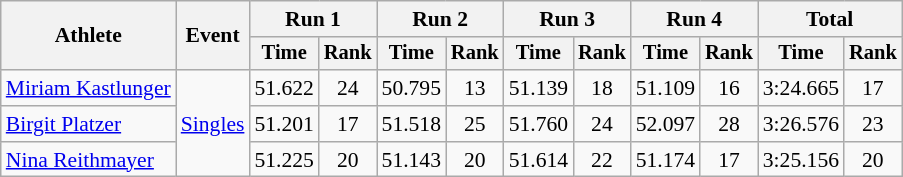<table class="wikitable" style="font-size:90%">
<tr>
<th rowspan="2">Athlete</th>
<th rowspan="2">Event</th>
<th colspan="2">Run 1</th>
<th colspan="2">Run 2</th>
<th colspan="2">Run 3</th>
<th colspan="2">Run 4</th>
<th colspan="2">Total</th>
</tr>
<tr style="font-size:95%">
<th>Time</th>
<th>Rank</th>
<th>Time</th>
<th>Rank</th>
<th>Time</th>
<th>Rank</th>
<th>Time</th>
<th>Rank</th>
<th>Time</th>
<th>Rank</th>
</tr>
<tr align=center>
<td align=left><a href='#'>Miriam Kastlunger</a></td>
<td align=left rowspan=3><a href='#'>Singles</a></td>
<td>51.622</td>
<td>24</td>
<td>50.795</td>
<td>13</td>
<td>51.139</td>
<td>18</td>
<td>51.109</td>
<td>16</td>
<td>3:24.665</td>
<td>17</td>
</tr>
<tr align=center>
<td align=left><a href='#'>Birgit Platzer</a></td>
<td>51.201</td>
<td>17</td>
<td>51.518</td>
<td>25</td>
<td>51.760</td>
<td>24</td>
<td>52.097</td>
<td>28</td>
<td>3:26.576</td>
<td>23</td>
</tr>
<tr align=center>
<td align=left><a href='#'>Nina Reithmayer</a></td>
<td>51.225</td>
<td>20</td>
<td>51.143</td>
<td>20</td>
<td>51.614</td>
<td>22</td>
<td>51.174</td>
<td>17</td>
<td>3:25.156</td>
<td>20</td>
</tr>
</table>
